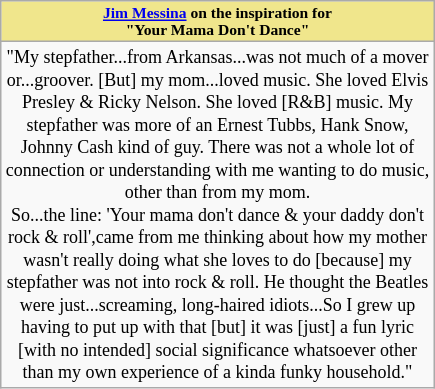<table class="wikitable floatleft" style="text-align: center; width: 290px">
<tr>
<th style="background: #F0E68C; font-size: 65%"><strong><a href='#'>Jim Messina</a> on the inspiration for <br> "Your Mama Don't Dance"</strong></th>
</tr>
<tr>
<td style="font-size: 75%">"My stepfather<span>...</span>from Arkansas<span>...</span>was not much of a mover or<span>...</span>groover. [But] my mom<span>...</span>loved music. She loved Elvis Presley & Ricky Nelson. She loved [R&B] music. My stepfather was more of an Ernest Tubbs, Hank Snow, Johnny Cash kind of guy. There was not a whole lot of connection or understanding with me wanting to do music, other than from my mom.<br>So<span>...</span>the line: 'Your mama don't dance & your daddy don't rock & roll',came from me thinking about how my mother wasn't really doing what she loves to do [because] my stepfather was not into rock & roll. He thought the Beatles were just<span>...</span>screaming, long-haired idiots<span>...</span>So I grew up having to put up with that [but] it was [just] a fun lyric [with no intended] social significance whatsoever other than my own experience of a kinda funky household."</td>
</tr>
</table>
